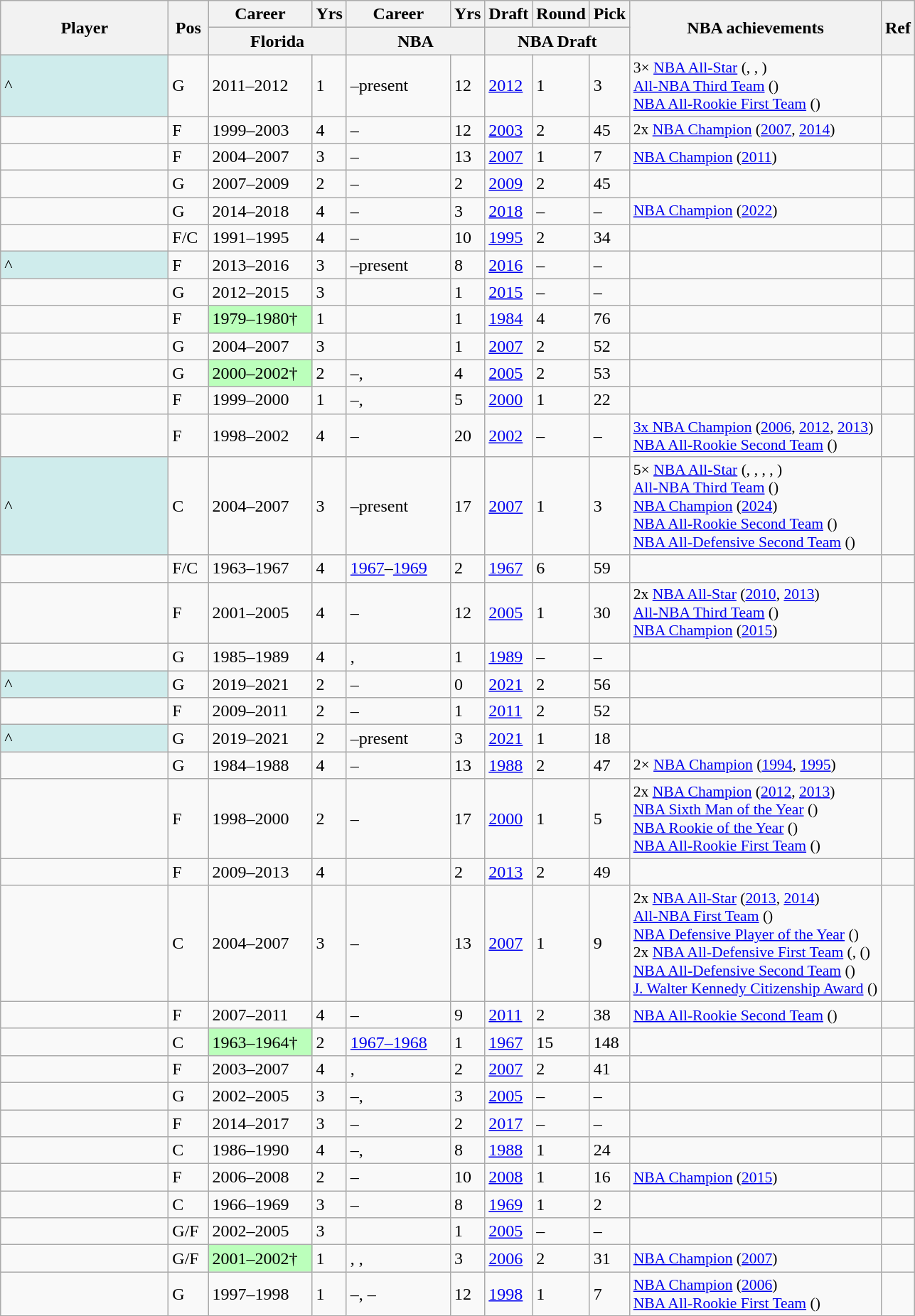<table class="wikitable sortable">
<tr>
<th scope="col" width="150px" rowspan=2>Player</th>
<th scope="col" width="30px" rowspan=2>Pos</th>
<th scope="col" width="90px">Career</th>
<th scope="col">Yrs</th>
<th scope="col" width="90px">Career</th>
<th scope="col">Yrs</th>
<th scope="col">Draft</th>
<th scope="col">Round</th>
<th scope="col">Pick</th>
<th scope="col" class="unsortable" rowspan=2>NBA achievements</th>
<th scope="col" class="unsortable" rowspan=2>Ref</th>
</tr>
<tr>
<th scope="col" colspan=2>Florida</th>
<th scope="col" colspan=2>NBA</th>
<th scope="col" colspan=3>NBA Draft</th>
</tr>
<tr>
<td style="background:#CFECEC">^</td>
<td>G</td>
<td>2011–2012</td>
<td>1</td>
<td>–present</td>
<td>12</td>
<td><a href='#'>2012</a></td>
<td>1</td>
<td>3</td>
<td style="font-size:90%"> 3× <a href='#'>NBA All-Star</a> (, , )<br> <a href='#'>All-NBA Third Team</a> ()<br> <a href='#'>NBA All-Rookie First Team</a> ()</td>
<td align="center"></td>
</tr>
<tr>
<td></td>
<td>F</td>
<td>1999–2003</td>
<td>4</td>
<td>–</td>
<td>12</td>
<td><a href='#'>2003</a></td>
<td>2</td>
<td>45</td>
<td style="font-size:90%"> 2x <a href='#'>NBA Champion</a> (<a href='#'>2007</a>, <a href='#'>2014</a>)</td>
<td align="center"></td>
</tr>
<tr>
<td></td>
<td>F</td>
<td>2004–2007</td>
<td>3</td>
<td>–</td>
<td>13</td>
<td><a href='#'>2007</a></td>
<td>1</td>
<td>7</td>
<td style="font-size:90%"> <a href='#'>NBA Champion</a> (<a href='#'>2011</a>)</td>
<td align="center"></td>
</tr>
<tr>
<td></td>
<td>G</td>
<td>2007–2009</td>
<td>2</td>
<td>–</td>
<td>2</td>
<td><a href='#'>2009</a></td>
<td>2</td>
<td>45</td>
<td style="font-size:90%"></td>
<td align="center"></td>
</tr>
<tr>
<td></td>
<td>G</td>
<td>2014–2018</td>
<td>4</td>
<td>–</td>
<td>3</td>
<td><a href='#'>2018</a></td>
<td>–</td>
<td>–</td>
<td style="font-size:90%"> <a href='#'>NBA Champion</a> (<a href='#'>2022</a>)</td>
<td align="center"></td>
</tr>
<tr>
<td></td>
<td>F/C</td>
<td>1991–1995</td>
<td>4</td>
<td>–</td>
<td>10</td>
<td><a href='#'>1995</a></td>
<td>2</td>
<td>34</td>
<td style="font-size:90%"></td>
<td align="center"></td>
</tr>
<tr>
<td style="background:#CFECEC">^</td>
<td>F</td>
<td>2013–2016</td>
<td>3</td>
<td>–present</td>
<td>8</td>
<td><a href='#'>2016</a></td>
<td>–</td>
<td>–</td>
<td style="font-size:90%"></td>
<td align="center"></td>
</tr>
<tr>
<td></td>
<td>G</td>
<td>2012–2015</td>
<td>3</td>
<td></td>
<td>1</td>
<td><a href='#'>2015</a></td>
<td>–</td>
<td>–</td>
<td style="font-size:90%"></td>
<td align="center"></td>
</tr>
<tr>
<td></td>
<td>F</td>
<td style="background:#BBFFBB">1979–1980†</td>
<td>1</td>
<td></td>
<td>1</td>
<td><a href='#'>1984</a></td>
<td>4</td>
<td>76</td>
<td style="font-size:90%"></td>
<td align="center"></td>
</tr>
<tr>
<td></td>
<td>G</td>
<td>2004–2007</td>
<td>3</td>
<td></td>
<td>1</td>
<td><a href='#'>2007</a></td>
<td>2</td>
<td>52</td>
<td style="font-size:90%"></td>
<td align="center"></td>
</tr>
<tr>
<td></td>
<td>G</td>
<td style="background:#BBFFBB">2000–2002†</td>
<td>2</td>
<td>–, </td>
<td>4</td>
<td><a href='#'>2005</a></td>
<td>2</td>
<td>53</td>
<td style="font-size:90%"></td>
<td align="center"></td>
</tr>
<tr>
<td></td>
<td>F</td>
<td>1999–2000</td>
<td>1</td>
<td>–, </td>
<td>5</td>
<td><a href='#'>2000</a></td>
<td>1</td>
<td>22</td>
<td style="font-size:90%"></td>
<td align="center"></td>
</tr>
<tr>
<td></td>
<td>F</td>
<td>1998–2002</td>
<td>4</td>
<td>–</td>
<td>20</td>
<td><a href='#'>2002</a></td>
<td>–</td>
<td>–</td>
<td style="font-size:90%"> <a href='#'>3x NBA Champion</a> (<a href='#'>2006</a>, <a href='#'>2012</a>, <a href='#'>2013</a>)<br> <a href='#'>NBA All-Rookie Second Team</a> ()</td>
<td align="center"></td>
</tr>
<tr>
<td style="background:#CFECEC">^</td>
<td>C</td>
<td>2004–2007</td>
<td>3</td>
<td>–present</td>
<td>17</td>
<td><a href='#'>2007</a></td>
<td>1</td>
<td>3</td>
<td style="font-size:90%"> 5× <a href='#'>NBA All-Star</a> (, , , , )<br> <a href='#'>All-NBA Third Team</a> ()<br> <a href='#'>NBA Champion</a> (<a href='#'>2024</a>)<br> <a href='#'>NBA All-Rookie Second Team</a> ()<br> <a href='#'>NBA All-Defensive Second Team</a> ()</td>
<td align="center"></td>
</tr>
<tr>
<td></td>
<td>F/C</td>
<td>1963–1967</td>
<td>4</td>
<td><a href='#'>1967</a>–<a href='#'>1969</a></td>
<td>2</td>
<td><a href='#'>1967</a></td>
<td>6</td>
<td>59</td>
<td style="font-size:90%"></td>
<td align="center"></td>
</tr>
<tr>
<td></td>
<td>F</td>
<td>2001–2005</td>
<td>4</td>
<td>–</td>
<td>12</td>
<td><a href='#'>2005</a></td>
<td>1</td>
<td>30</td>
<td style="font-size:90%"> 2x <a href='#'>NBA All-Star</a> (<a href='#'>2010</a>, <a href='#'>2013</a>)<br> <a href='#'>All-NBA Third Team</a> ()<br> <a href='#'>NBA Champion</a> (<a href='#'>2015</a>)</td>
<td align="center"></td>
</tr>
<tr>
<td></td>
<td>G</td>
<td>1985–1989</td>
<td>4</td>
<td>, </td>
<td>1</td>
<td><a href='#'>1989</a></td>
<td>–</td>
<td>–</td>
<td style="font-size:90%"></td>
<td align="center"></td>
</tr>
<tr>
<td style="background:#CFECEC">^</td>
<td>G</td>
<td>2019–2021</td>
<td>2</td>
<td>–</td>
<td>0</td>
<td><a href='#'>2021</a></td>
<td>2</td>
<td>56</td>
<td style="font-size:90%"></td>
<td align="center"></td>
</tr>
<tr>
<td style="background:#0"></td>
<td>F</td>
<td>2009–2011</td>
<td>2</td>
<td>–</td>
<td>1</td>
<td><a href='#'>2011</a></td>
<td>2</td>
<td>52</td>
<td style="font-size:90%"></td>
<td align="center"></td>
</tr>
<tr>
<td style="background:#CFECEC">^</td>
<td>G</td>
<td>2019–2021</td>
<td>2</td>
<td>–present</td>
<td>3</td>
<td><a href='#'>2021</a></td>
<td>1</td>
<td>18</td>
<td style="font-size:90%"></td>
<td align="center"></td>
</tr>
<tr>
<td></td>
<td>G</td>
<td>1984–1988</td>
<td>4</td>
<td>–</td>
<td>13</td>
<td><a href='#'>1988</a></td>
<td>2</td>
<td>47</td>
<td style="font-size:90%"> 2× <a href='#'>NBA Champion</a> (<a href='#'>1994</a>, <a href='#'>1995</a>)</td>
<td align="center"></td>
</tr>
<tr>
<td></td>
<td>F</td>
<td>1998–2000</td>
<td>2</td>
<td>–</td>
<td>17</td>
<td><a href='#'>2000</a></td>
<td>1</td>
<td>5</td>
<td style="font-size:90%"> 2x <a href='#'>NBA Champion</a> (<a href='#'>2012</a>, <a href='#'>2013</a>)<br> <a href='#'>NBA Sixth Man of the Year</a> ()<br> <a href='#'>NBA Rookie of the Year</a> ()<br> <a href='#'>NBA All-Rookie First Team</a> ()</td>
<td align="center"></td>
</tr>
<tr>
<td></td>
<td>F</td>
<td>2009–2013</td>
<td>4</td>
<td></td>
<td>2</td>
<td><a href='#'>2013</a></td>
<td>2</td>
<td>49</td>
<td style="font-size:90%"></td>
<td align="center"></td>
</tr>
<tr>
<td></td>
<td>C</td>
<td>2004–2007</td>
<td>3</td>
<td>–</td>
<td>13</td>
<td><a href='#'>2007</a></td>
<td>1</td>
<td>9</td>
<td style="font-size:90%"> 2x <a href='#'>NBA All-Star</a> (<a href='#'>2013</a>, <a href='#'>2014</a>)<br> <a href='#'>All-NBA First Team</a> ()<br> <a href='#'>NBA Defensive Player of the Year</a> ()<br> 2x <a href='#'>NBA All-Defensive First Team</a> (, ()<br> <a href='#'>NBA All-Defensive Second Team</a> ()<br> <a href='#'>J. Walter Kennedy Citizenship Award</a> ()</td>
<td align="center"></td>
</tr>
<tr>
<td></td>
<td>F</td>
<td>2007–2011</td>
<td>4</td>
<td>–</td>
<td>9</td>
<td><a href='#'>2011</a></td>
<td>2</td>
<td>38</td>
<td style="font-size:90%"> <a href='#'>NBA All-Rookie Second Team</a> ()</td>
<td align="center"></td>
</tr>
<tr>
<td></td>
<td>C</td>
<td style="background:#BBFFBB">1963–1964†</td>
<td>2</td>
<td><a href='#'>1967–1968</a></td>
<td>1</td>
<td><a href='#'>1967</a></td>
<td>15</td>
<td>148</td>
<td style="font-size:90%"></td>
<td align="center"></td>
</tr>
<tr>
<td></td>
<td>F</td>
<td>2003–2007</td>
<td>4</td>
<td>, </td>
<td>2</td>
<td><a href='#'>2007</a></td>
<td>2</td>
<td>41</td>
<td style="font-size:90%"></td>
<td align="center"></td>
</tr>
<tr>
<td></td>
<td>G</td>
<td>2002–2005</td>
<td>3</td>
<td>–, </td>
<td>3</td>
<td><a href='#'>2005</a></td>
<td>–</td>
<td>–</td>
<td style="font-size:90%"></td>
<td align="center"></td>
</tr>
<tr>
<td></td>
<td>F</td>
<td>2014–2017</td>
<td>3</td>
<td>–</td>
<td>2</td>
<td><a href='#'>2017</a></td>
<td>–</td>
<td>–</td>
<td style="font-size:90%"></td>
<td align="center"></td>
</tr>
<tr>
<td></td>
<td>C</td>
<td>1986–1990</td>
<td>4</td>
<td>–, </td>
<td>8</td>
<td><a href='#'>1988</a></td>
<td>1</td>
<td>24</td>
<td style="font-size:90%"></td>
<td align="center"></td>
</tr>
<tr>
<td></td>
<td>F</td>
<td>2006–2008</td>
<td>2</td>
<td>–</td>
<td>10</td>
<td><a href='#'>2008</a></td>
<td>1</td>
<td>16</td>
<td style="font-size:90%"> <a href='#'>NBA Champion</a> (<a href='#'>2015</a>)</td>
<td align="center"></td>
</tr>
<tr>
<td></td>
<td>C</td>
<td>1966–1969</td>
<td>3</td>
<td>–</td>
<td>8</td>
<td><a href='#'>1969</a></td>
<td>1</td>
<td>2</td>
<td style="font-size:90%"></td>
<td align="center"></td>
</tr>
<tr>
<td></td>
<td>G/F</td>
<td>2002–2005</td>
<td>3</td>
<td></td>
<td>1</td>
<td><a href='#'>2005</a></td>
<td>–</td>
<td>–</td>
<td style="font-size:90%"></td>
<td align="center"></td>
</tr>
<tr>
<td style="background:0"></td>
<td>G/F</td>
<td style="background:#BBFFBB">2001–2002†</td>
<td>1</td>
<td>, , </td>
<td>3</td>
<td><a href='#'>2006</a></td>
<td>2</td>
<td>31</td>
<td style="font-size:90%"> <a href='#'>NBA Champion</a> (<a href='#'>2007</a>)</td>
<td align="center"></td>
</tr>
<tr>
<td></td>
<td>G</td>
<td>1997–1998</td>
<td>1</td>
<td>–, –</td>
<td>12</td>
<td><a href='#'>1998</a></td>
<td>1</td>
<td>7</td>
<td style="font-size:90%"> <a href='#'>NBA Champion</a> (<a href='#'>2006</a>)<br> <a href='#'>NBA All-Rookie First Team</a> ()</td>
<td align="center"></td>
</tr>
</table>
